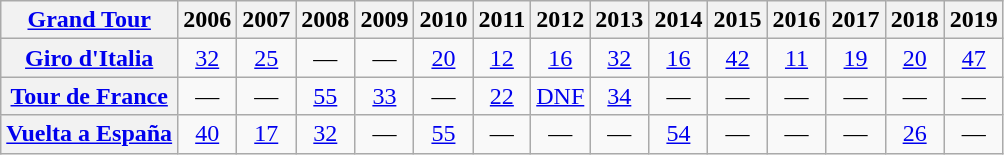<table class="wikitable plainrowheaders">
<tr>
<th scope="col"><a href='#'>Grand Tour</a></th>
<th scope="col">2006</th>
<th scope="col">2007</th>
<th scope="col">2008</th>
<th scope="col">2009</th>
<th scope="col">2010</th>
<th scope="col">2011</th>
<th scope="col">2012</th>
<th scope="col">2013</th>
<th scope="col">2014</th>
<th scope="col">2015</th>
<th scope="col">2016</th>
<th scope="col">2017</th>
<th scope="col">2018</th>
<th scope="col">2019</th>
</tr>
<tr style="text-align:center;">
<th scope="row"> <a href='#'>Giro d'Italia</a></th>
<td><a href='#'>32</a></td>
<td><a href='#'>25</a></td>
<td>—</td>
<td>—</td>
<td><a href='#'>20</a></td>
<td><a href='#'>12</a></td>
<td><a href='#'>16</a></td>
<td><a href='#'>32</a></td>
<td><a href='#'>16</a></td>
<td><a href='#'>42</a></td>
<td><a href='#'>11</a></td>
<td><a href='#'>19</a></td>
<td><a href='#'>20</a></td>
<td><a href='#'>47</a></td>
</tr>
<tr style="text-align:center;">
<th scope="row"> <a href='#'>Tour de France</a></th>
<td>—</td>
<td>—</td>
<td><a href='#'>55</a></td>
<td><a href='#'>33</a></td>
<td>—</td>
<td><a href='#'>22</a></td>
<td><a href='#'>DNF</a></td>
<td><a href='#'>34</a></td>
<td>—</td>
<td>—</td>
<td>—</td>
<td>—</td>
<td>—</td>
<td>—</td>
</tr>
<tr style="text-align:center;">
<th scope="row"> <a href='#'>Vuelta a España</a></th>
<td><a href='#'>40</a></td>
<td><a href='#'>17</a></td>
<td><a href='#'>32</a></td>
<td>—</td>
<td><a href='#'>55</a></td>
<td>—</td>
<td>—</td>
<td>—</td>
<td><a href='#'>54</a></td>
<td>—</td>
<td>—</td>
<td>—</td>
<td><a href='#'>26</a></td>
<td>—</td>
</tr>
</table>
